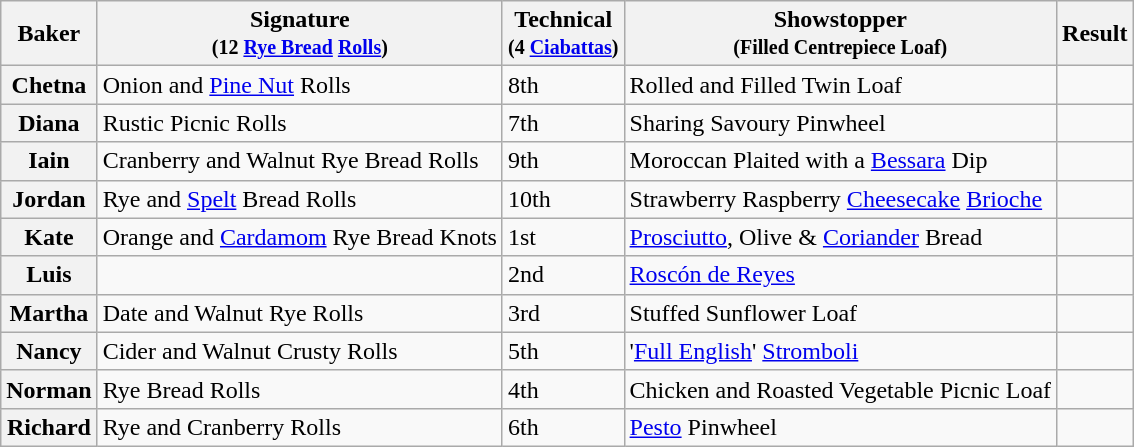<table class="wikitable sortable col3center sticky-header">
<tr>
<th scope="col">Baker</th>
<th scope="col" class="unsortable">Signature<br><small>(12 <a href='#'>Rye Bread</a> <a href='#'>Rolls</a>)</small></th>
<th scope="col">Technical<br><small>(4 <a href='#'>Ciabattas</a>)</small></th>
<th scope="col" class="unsortable">Showstopper<br><small>(Filled Centrepiece Loaf)</small></th>
<th scope="col">Result</th>
</tr>
<tr>
<th scope="row">Chetna</th>
<td>Onion and <a href='#'>Pine Nut</a> Rolls</td>
<td>8th</td>
<td>Rolled and Filled Twin Loaf</td>
<td></td>
</tr>
<tr>
<th scope="row">Diana</th>
<td>Rustic Picnic Rolls</td>
<td>7th</td>
<td>Sharing Savoury Pinwheel</td>
<td></td>
</tr>
<tr>
<th scope="row">Iain</th>
<td>Cranberry and Walnut Rye Bread Rolls</td>
<td>9th</td>
<td>Moroccan Plaited with a <a href='#'>Bessara</a> Dip</td>
<td></td>
</tr>
<tr>
<th scope="row">Jordan</th>
<td>Rye and <a href='#'>Spelt</a> Bread Rolls</td>
<td>10th</td>
<td>Strawberry Raspberry <a href='#'>Cheesecake</a> <a href='#'>Brioche</a></td>
<td></td>
</tr>
<tr>
<th scope="row">Kate</th>
<td>Orange and <a href='#'>Cardamom</a> Rye Bread Knots</td>
<td>1st</td>
<td><a href='#'>Prosciutto</a>, Olive & <a href='#'>Coriander</a> Bread</td>
<td></td>
</tr>
<tr>
<th scope="row">Luis</th>
<td></td>
<td>2nd</td>
<td><a href='#'>Roscón de Reyes</a></td>
<td></td>
</tr>
<tr>
<th scope="row">Martha</th>
<td>Date and Walnut Rye Rolls</td>
<td>3rd</td>
<td>Stuffed Sunflower Loaf</td>
<td></td>
</tr>
<tr>
<th scope="row">Nancy</th>
<td>Cider and Walnut Crusty Rolls</td>
<td>5th</td>
<td>'<a href='#'>Full English</a>' <a href='#'>Stromboli</a></td>
<td></td>
</tr>
<tr>
<th scope="row">Norman</th>
<td>Rye Bread Rolls</td>
<td>4th</td>
<td>Chicken and Roasted Vegetable Picnic Loaf</td>
<td></td>
</tr>
<tr>
<th scope="row">Richard</th>
<td>Rye and Cranberry Rolls</td>
<td>6th</td>
<td><a href='#'>Pesto</a> Pinwheel</td>
<td></td>
</tr>
</table>
